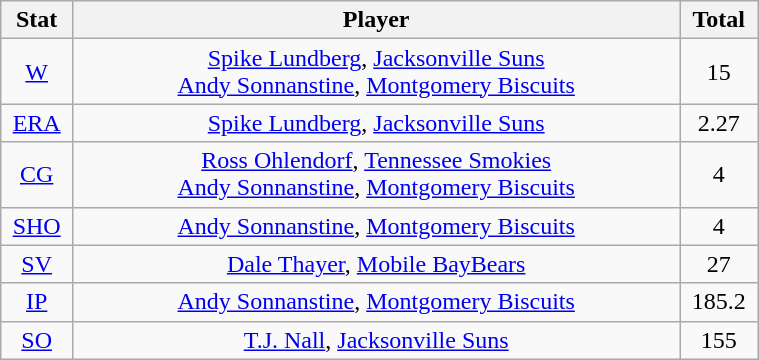<table class="wikitable" width="40%" style="text-align:center;">
<tr>
<th width="5%">Stat</th>
<th width="60%">Player</th>
<th width="5%">Total</th>
</tr>
<tr>
<td><a href='#'>W</a></td>
<td><a href='#'>Spike Lundberg</a>, <a href='#'>Jacksonville Suns</a> <br> <a href='#'>Andy Sonnanstine</a>, <a href='#'>Montgomery Biscuits</a></td>
<td>15</td>
</tr>
<tr>
<td><a href='#'>ERA</a></td>
<td><a href='#'>Spike Lundberg</a>, <a href='#'>Jacksonville Suns</a></td>
<td>2.27</td>
</tr>
<tr>
<td><a href='#'>CG</a></td>
<td><a href='#'>Ross Ohlendorf</a>, <a href='#'>Tennessee Smokies</a> <br> <a href='#'>Andy Sonnanstine</a>, <a href='#'>Montgomery Biscuits</a></td>
<td>4</td>
</tr>
<tr>
<td><a href='#'>SHO</a></td>
<td><a href='#'>Andy Sonnanstine</a>, <a href='#'>Montgomery Biscuits</a></td>
<td>4</td>
</tr>
<tr>
<td><a href='#'>SV</a></td>
<td><a href='#'>Dale Thayer</a>, <a href='#'>Mobile BayBears</a></td>
<td>27</td>
</tr>
<tr>
<td><a href='#'>IP</a></td>
<td><a href='#'>Andy Sonnanstine</a>, <a href='#'>Montgomery Biscuits</a></td>
<td>185.2</td>
</tr>
<tr>
<td><a href='#'>SO</a></td>
<td><a href='#'>T.J. Nall</a>, <a href='#'>Jacksonville Suns</a></td>
<td>155</td>
</tr>
</table>
